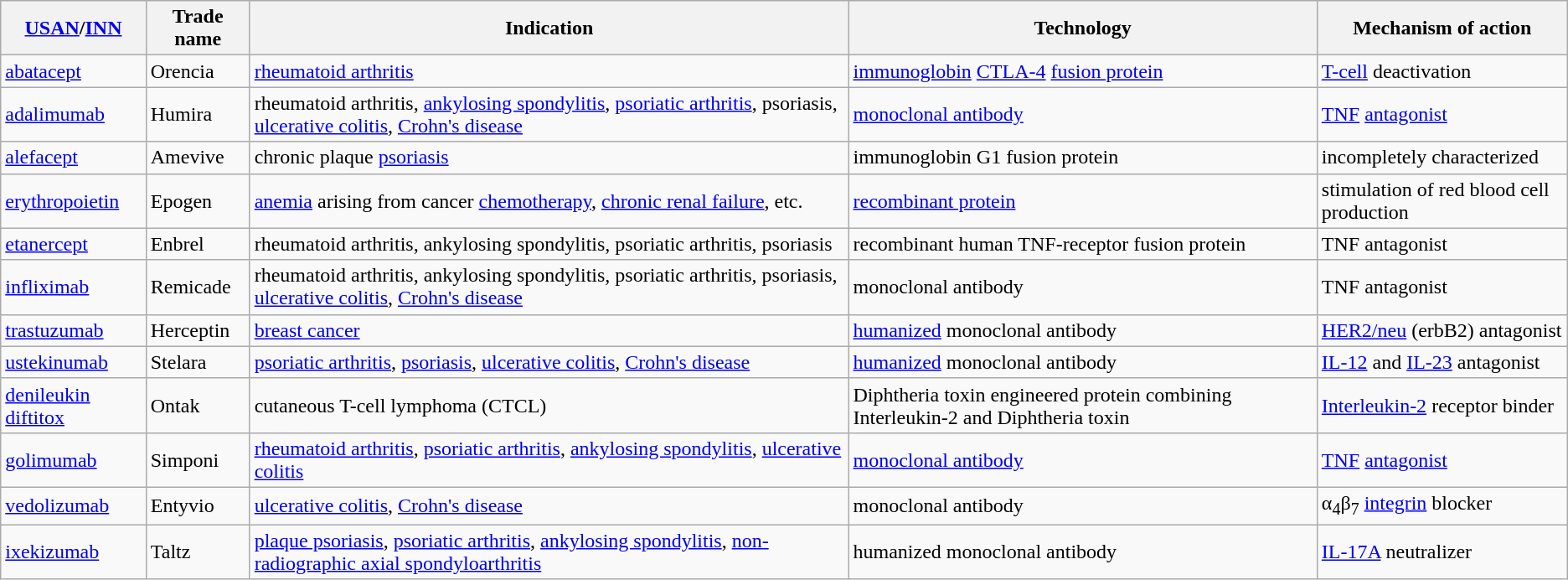<table class="wikitable">
<tr>
<th><a href='#'>USAN</a>/<a href='#'>INN</a></th>
<th>Trade name</th>
<th>Indication</th>
<th>Technology</th>
<th>Mechanism of action</th>
</tr>
<tr>
<td><a href='#'>abatacept</a></td>
<td>Orencia</td>
<td><a href='#'>rheumatoid arthritis</a></td>
<td><a href='#'>immunoglobin</a> <a href='#'>CTLA-4</a> <a href='#'>fusion protein</a></td>
<td><a href='#'>T-cell</a> deactivation</td>
</tr>
<tr>
<td><a href='#'>adalimumab</a></td>
<td>Humira</td>
<td>rheumatoid arthritis, <a href='#'>ankylosing spondylitis</a>, <a href='#'>psoriatic arthritis</a>, psoriasis, <a href='#'>ulcerative colitis</a>, <a href='#'>Crohn's disease</a></td>
<td><a href='#'>monoclonal antibody</a></td>
<td><a href='#'>TNF</a> <a href='#'>antagonist</a></td>
</tr>
<tr>
<td><a href='#'>alefacept</a></td>
<td>Amevive</td>
<td>chronic plaque <a href='#'>psoriasis</a></td>
<td>immunoglobin G1 fusion protein</td>
<td>incompletely characterized</td>
</tr>
<tr>
<td><a href='#'>erythropoietin</a></td>
<td>Epogen</td>
<td><a href='#'>anemia</a> arising from cancer <a href='#'>chemotherapy</a>, <a href='#'>chronic renal failure</a>, etc.</td>
<td><a href='#'>recombinant protein</a></td>
<td>stimulation of red blood cell production</td>
</tr>
<tr>
<td><a href='#'>etanercept</a></td>
<td>Enbrel</td>
<td>rheumatoid arthritis, ankylosing spondylitis, psoriatic arthritis, psoriasis</td>
<td>recombinant human TNF-receptor fusion protein</td>
<td>TNF antagonist</td>
</tr>
<tr>
<td><a href='#'>infliximab</a></td>
<td>Remicade</td>
<td>rheumatoid arthritis, ankylosing spondylitis, psoriatic arthritis, psoriasis, <a href='#'>ulcerative colitis</a>, <a href='#'>Crohn's disease</a></td>
<td>monoclonal antibody</td>
<td>TNF antagonist</td>
</tr>
<tr>
<td><a href='#'>trastuzumab</a></td>
<td>Herceptin</td>
<td><a href='#'>breast cancer</a></td>
<td><a href='#'>humanized</a> monoclonal antibody</td>
<td><a href='#'>HER2/neu</a> (erbB2) antagonist</td>
</tr>
<tr>
<td><a href='#'>ustekinumab</a></td>
<td>Stelara</td>
<td><a href='#'>psoriatic arthritis</a>, <a href='#'>psoriasis</a>, <a href='#'>ulcerative colitis</a>, <a href='#'>Crohn's disease</a></td>
<td><a href='#'>humanized</a> monoclonal antibody</td>
<td><a href='#'>IL-12</a> and <a href='#'>IL-23</a> antagonist</td>
</tr>
<tr>
<td><a href='#'>denileukin diftitox</a></td>
<td>Ontak</td>
<td>cutaneous T-cell lymphoma (CTCL)</td>
<td Interleukin-2>Diphtheria toxin engineered protein combining Interleukin-2 and Diphtheria toxin</td>
<td><a href='#'>Interleukin-2</a> receptor binder</td>
</tr>
<tr>
<td><a href='#'>golimumab</a></td>
<td>Simponi</td>
<td><a href='#'>rheumatoid arthritis</a>, <a href='#'>psoriatic arthritis</a>, <a href='#'>ankylosing spondylitis</a>, <a href='#'>ulcerative colitis</a></td>
<td><a href='#'>monoclonal antibody</a></td>
<td><a href='#'>TNF</a> <a href='#'>antagonist</a></td>
</tr>
<tr>
<td><a href='#'>vedolizumab</a></td>
<td>Entyvio</td>
<td><a href='#'>ulcerative colitis</a>, <a href='#'>Crohn's disease</a></td>
<td>monoclonal antibody</td>
<td>α<sub>4</sub>β<sub>7</sub> <a href='#'>integrin</a> blocker</td>
</tr>
<tr>
<td><a href='#'>ixekizumab</a></td>
<td>Taltz</td>
<td><a href='#'>plaque psoriasis</a>, <a href='#'>psoriatic arthritis</a>, <a href='#'>ankylosing spondylitis</a>, <a href='#'>non-radiographic axial spondyloarthritis</a></td>
<td>humanized monoclonal antibody</td>
<td><a href='#'>IL-17A</a> neutralizer</td>
</tr>
</table>
